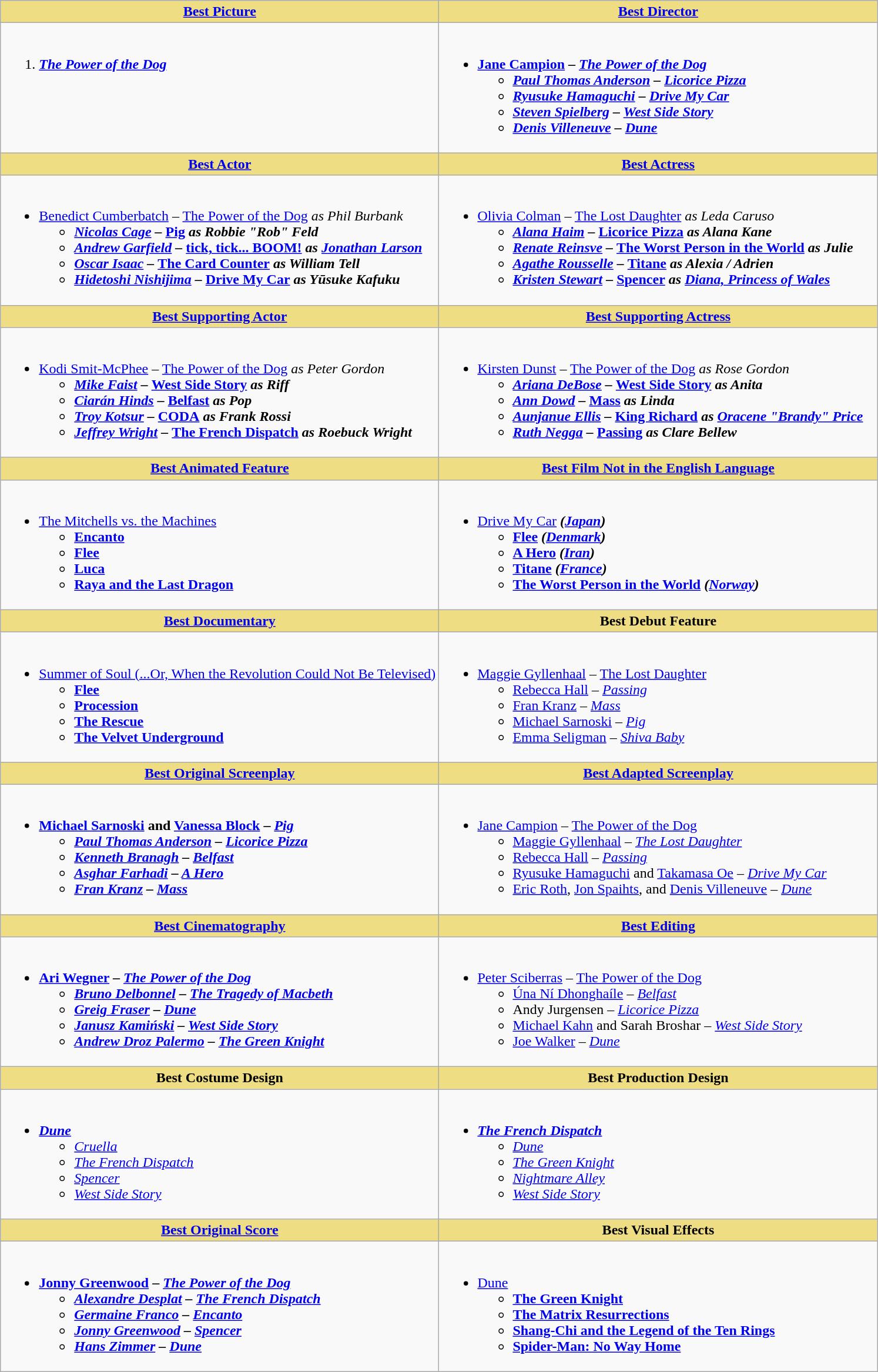<table class="wikitable">
<tr>
<th style="background:#EEDD82; width: 50%"><a href='#'>Best Picture</a></th>
<th style="background:#EEDD82; width: 50%"><a href='#'>Best Director</a></th>
</tr>
<tr>
<td valign="top"><br><ol><li><strong><em><a href='#'>The Power of the Dog</a></em></strong></li></ol></td>
<td valign="top"><br><ul><li><strong><a href='#'>Jane Campion</a> – <em><a href='#'>The Power of the Dog</a><strong><em><ul><li><a href='#'>Paul Thomas Anderson</a> – </em><a href='#'>Licorice Pizza</a><em></li><li><a href='#'>Ryusuke Hamaguchi</a> – </em><a href='#'>Drive My Car</a><em></li><li><a href='#'>Steven Spielberg</a> – </em><a href='#'>West Side Story</a><em></li><li><a href='#'>Denis Villeneuve</a> – </em><a href='#'>Dune</a><em></li></ul></li></ul></td>
</tr>
<tr>
<th style="background:#EEDD82; width: 50%"><a href='#'>Best Actor</a></th>
<th style="background:#EEDD82; width: 50%"><a href='#'>Best Actress</a></th>
</tr>
<tr>
<td valign="top"><br><ul><li></strong><a href='#'>Benedict Cumberbatch</a> – </em><a href='#'>The Power of the Dog</a><em> as Phil Burbank<strong><ul><li><a href='#'>Nicolas Cage</a> – </em><a href='#'>Pig</a><em> as Robbie "Rob" Feld</li><li><a href='#'>Andrew Garfield</a> – </em><a href='#'>tick, tick... BOOM!</a><em> as <a href='#'>Jonathan Larson</a></li><li><a href='#'>Oscar Isaac</a> – </em><a href='#'>The Card Counter</a><em> as William Tell</li><li><a href='#'>Hidetoshi Nishijima</a> – </em><a href='#'>Drive My Car</a><em> as Yūsuke Kafuku</li></ul></li></ul></td>
<td valign="top"><br><ul><li></strong><a href='#'>Olivia Colman</a> – </em><a href='#'>The Lost Daughter</a><em> as Leda Caruso<strong><ul><li><a href='#'>Alana Haim</a> – </em><a href='#'>Licorice Pizza</a><em> as Alana Kane</li><li><a href='#'>Renate Reinsve</a> – </em><a href='#'>The Worst Person in the World</a><em> as Julie</li><li><a href='#'>Agathe Rousselle</a> – </em><a href='#'>Titane</a><em> as Alexia / Adrien</li><li><a href='#'>Kristen Stewart</a> – </em><a href='#'>Spencer</a><em> as <a href='#'>Diana, Princess of Wales</a></li></ul></li></ul></td>
</tr>
<tr>
<th style="background:#EEDD82; width: 50%"><a href='#'>Best Supporting Actor</a></th>
<th style="background:#EEDD82; width: 50%"><a href='#'>Best Supporting Actress</a></th>
</tr>
<tr>
<td valign="top"><br><ul><li></strong><a href='#'>Kodi Smit-McPhee</a> – </em><a href='#'>The Power of the Dog</a><em> as Peter Gordon<strong><ul><li><a href='#'>Mike Faist</a> – </em><a href='#'>West Side Story</a><em> as Riff</li><li><a href='#'>Ciarán Hinds</a> – </em><a href='#'>Belfast</a><em> as Pop</li><li><a href='#'>Troy Kotsur</a> – </em><a href='#'>CODA</a><em> as Frank Rossi</li><li><a href='#'>Jeffrey Wright</a> – </em><a href='#'>The French Dispatch</a><em> as Roebuck Wright</li></ul></li></ul></td>
<td valign="top"><br><ul><li></strong><a href='#'>Kirsten Dunst</a> – </em><a href='#'>The Power of the Dog</a><em> as Rose Gordon<strong><ul><li><a href='#'>Ariana DeBose</a> – </em><a href='#'>West Side Story</a><em> as Anita</li><li><a href='#'>Ann Dowd</a> – </em><a href='#'>Mass</a><em> as Linda</li><li><a href='#'>Aunjanue Ellis</a> – </em><a href='#'>King Richard</a><em> as <a href='#'>Oracene "Brandy" Price</a></li><li><a href='#'>Ruth Negga</a> – </em><a href='#'>Passing</a><em> as Clare Bellew</li></ul></li></ul></td>
</tr>
<tr>
<th style="background:#EEDD82; width: 50%"><a href='#'>Best Animated Feature</a></th>
<th style="background:#EEDD82; width: 50%"><a href='#'>Best Film Not in the English Language</a></th>
</tr>
<tr>
<td valign="top"><br><ul><li></em></strong><a href='#'>The Mitchells vs. the Machines</a><strong><em><ul><li></em><a href='#'>Encanto</a><em></li><li></em><a href='#'>Flee</a><em></li><li></em><a href='#'>Luca</a><em></li><li></em><a href='#'>Raya and the Last Dragon</a><em></li></ul></li></ul></td>
<td valign="top"><br><ul><li></em></strong><a href='#'>Drive My Car</a><strong><em> (<a href='#'>Japan</a>)<ul><li></em><a href='#'>Flee</a><em> (<a href='#'>Denmark</a>)</li><li></em><a href='#'>A Hero</a><em> (<a href='#'>Iran</a>)</li><li></em><a href='#'>Titane</a><em> (<a href='#'>France</a>)</li><li></em><a href='#'>The Worst Person in the World</a><em> (<a href='#'>Norway</a>)</li></ul></li></ul></td>
</tr>
<tr>
<th style="background:#EEDD82; width: 50%"><a href='#'>Best Documentary</a></th>
<th style="background:#EEDD82; width: 50%">Best Debut Feature</th>
</tr>
<tr>
<td valign="top"><br><ul><li></em></strong><a href='#'>Summer of Soul (...Or, When the Revolution Could Not Be Televised)</a><strong><em><ul><li></em><a href='#'>Flee</a><em></li><li></em><a href='#'>Procession</a><em></li><li></em><a href='#'>The Rescue</a><em></li><li></em><a href='#'>The Velvet Underground</a><em></li></ul></li></ul></td>
<td valign="top"><br><ul><li></strong><a href='#'>Maggie Gyllenhaal</a> – </em><a href='#'>The Lost Daughter</a></em></strong><ul><li><a href='#'>Rebecca Hall</a> – <em><a href='#'>Passing</a></em></li><li><a href='#'>Fran Kranz</a> – <em><a href='#'>Mass</a></em></li><li><a href='#'>Michael Sarnoski</a> – <em><a href='#'>Pig</a></em></li><li><a href='#'>Emma Seligman</a> – <em><a href='#'>Shiva Baby</a></em></li></ul></li></ul></td>
</tr>
<tr>
<th style="background:#EEDD82; width: 50%"><a href='#'>Best Original Screenplay</a></th>
<th style="background:#EEDD82; width: 50%"><a href='#'>Best Adapted Screenplay</a></th>
</tr>
<tr>
<td valign="top"><br><ul><li><strong><a href='#'>Michael Sarnoski</a> and <a href='#'>Vanessa Block</a> – <em><a href='#'>Pig</a><strong><em><ul><li><a href='#'>Paul Thomas Anderson</a> – </em><a href='#'>Licorice Pizza</a><em></li><li><a href='#'>Kenneth Branagh</a> – </em><a href='#'>Belfast</a><em></li><li><a href='#'>Asghar Farhadi</a> – </em><a href='#'>A Hero</a><em></li><li><a href='#'>Fran Kranz</a> – </em><a href='#'>Mass</a><em></li></ul></li></ul></td>
<td valign="top"><br><ul><li></strong><a href='#'>Jane Campion</a> – </em><a href='#'>The Power of the Dog</a></em></strong><ul><li><a href='#'>Maggie Gyllenhaal</a> – <em><a href='#'>The Lost Daughter</a></em></li><li><a href='#'>Rebecca Hall</a> – <em><a href='#'>Passing</a></em></li><li><a href='#'>Ryusuke Hamaguchi</a> and <a href='#'>Takamasa Oe</a> – <em><a href='#'>Drive My Car</a></em></li><li><a href='#'>Eric Roth</a>, <a href='#'>Jon Spaihts</a>, and <a href='#'>Denis Villeneuve</a> – <em><a href='#'>Dune</a></em></li></ul></li></ul></td>
</tr>
<tr>
<th style="background:#EEDD82; width: 50%"><a href='#'>Best Cinematography</a></th>
<th style="background:#EEDD82; width: 50%"><a href='#'>Best Editing</a></th>
</tr>
<tr>
<td valign="top"><br><ul><li><strong><a href='#'>Ari Wegner</a> – <em><a href='#'>The Power of the Dog</a><strong><em><ul><li><a href='#'>Bruno Delbonnel</a> – </em><a href='#'>The Tragedy of Macbeth</a><em></li><li><a href='#'>Greig Fraser</a> – </em><a href='#'>Dune</a><em></li><li><a href='#'>Janusz Kamiński</a> – </em><a href='#'>West Side Story</a><em></li><li><a href='#'>Andrew Droz Palermo</a> – </em><a href='#'>The Green Knight</a><em></li></ul></li></ul></td>
<td valign="top"><br><ul><li></strong><a href='#'>Peter Sciberras</a> – </em><a href='#'>The Power of the Dog</a></em></strong><ul><li><a href='#'>Úna Ní Dhonghaíle</a> – <em><a href='#'>Belfast</a></em></li><li>Andy Jurgensen – <em><a href='#'>Licorice Pizza</a></em></li><li><a href='#'>Michael Kahn</a> and Sarah Broshar – <em><a href='#'>West Side Story</a></em></li><li><a href='#'>Joe Walker</a> – <em><a href='#'>Dune</a></em></li></ul></li></ul></td>
</tr>
<tr>
<th style="background:#EEDD82; width: 50%">Best Costume Design</th>
<th style="background:#EEDD82; width: 50%">Best Production Design</th>
</tr>
<tr>
<td valign="top"><br><ul><li><strong><em><a href='#'>Dune</a></em></strong><ul><li><em><a href='#'>Cruella</a></em></li><li><em><a href='#'>The French Dispatch</a></em></li><li><em><a href='#'>Spencer</a></em></li><li><em><a href='#'>West Side Story</a></em></li></ul></li></ul></td>
<td valign="top"><br><ul><li><strong><em><a href='#'>The French Dispatch</a></em></strong><ul><li><em><a href='#'>Dune</a></em></li><li><em><a href='#'>The Green Knight</a></em></li><li><em><a href='#'>Nightmare Alley</a></em></li><li><em><a href='#'>West Side Story</a></em></li></ul></li></ul></td>
</tr>
<tr>
<th style="background:#EEDD82; width: 50%"><a href='#'>Best Original Score</a></th>
<th style="background:#EEDD82; width: 50%">Best Visual Effects</th>
</tr>
<tr>
<td valign="top"><br><ul><li><strong><a href='#'>Jonny Greenwood</a> – <em><a href='#'>The Power of the Dog</a><strong><em><ul><li><a href='#'>Alexandre Desplat</a> – </em><a href='#'>The French Dispatch</a><em></li><li><a href='#'>Germaine Franco</a> – </em><a href='#'>Encanto</a><em></li><li><a href='#'>Jonny Greenwood</a> – </em><a href='#'>Spencer</a><em></li><li><a href='#'>Hans Zimmer</a> – </em><a href='#'>Dune</a><em></li></ul></li></ul></td>
<td valign="top"><br><ul><li></em></strong><a href='#'>Dune</a><strong><em><ul><li></em><a href='#'>The Green Knight</a><em></li><li></em><a href='#'>The Matrix Resurrections</a><em></li><li></em><a href='#'>Shang-Chi and the Legend of the Ten Rings</a><em></li><li></em><a href='#'>Spider-Man: No Way Home</a><em></li></ul></li></ul></td>
</tr>
</table>
